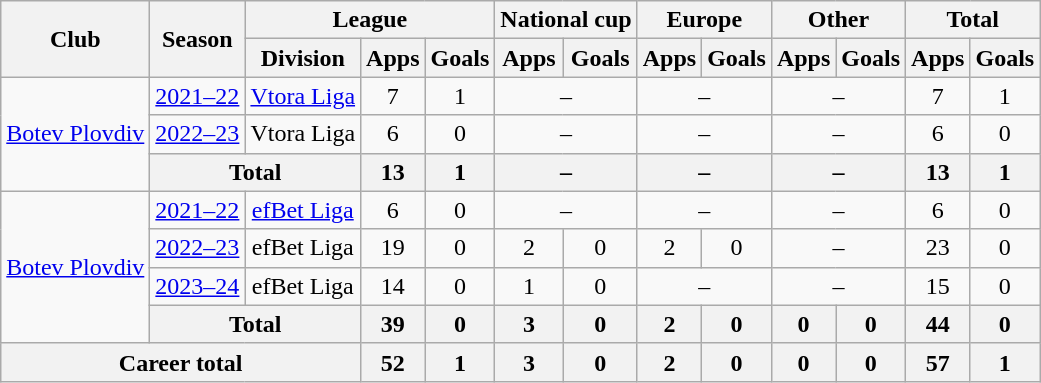<table class="wikitable" style="text-align: center;">
<tr>
<th rowspan="2">Club</th>
<th rowspan="2">Season</th>
<th colspan="3">League</th>
<th colspan="2">National cup</th>
<th colspan="2">Europe</th>
<th colspan="2">Other</th>
<th colspan="2">Total</th>
</tr>
<tr>
<th>Division</th>
<th>Apps</th>
<th>Goals</th>
<th>Apps</th>
<th>Goals</th>
<th>Apps</th>
<th>Goals</th>
<th>Apps</th>
<th>Goals</th>
<th>Apps</th>
<th>Goals</th>
</tr>
<tr>
<td rowspan="3"><a href='#'>Botev Plovdiv</a></td>
<td><a href='#'>2021–22</a></td>
<td><a href='#'>Vtora Liga</a></td>
<td>7</td>
<td>1</td>
<td colspan="2">–</td>
<td colspan="2">–</td>
<td colspan="2">–</td>
<td>7</td>
<td>1</td>
</tr>
<tr>
<td><a href='#'>2022–23</a></td>
<td>Vtora Liga</td>
<td>6</td>
<td>0</td>
<td colspan="2">–</td>
<td colspan="2">–</td>
<td colspan="2">–</td>
<td>6</td>
<td>0</td>
</tr>
<tr>
<th colspan="2">Total</th>
<th>13</th>
<th>1</th>
<th colspan="2">–</th>
<th colspan="2">–</th>
<th colspan="2">–</th>
<th>13</th>
<th>1</th>
</tr>
<tr>
<td rowspan="4"><a href='#'>Botev Plovdiv</a></td>
<td><a href='#'>2021–22</a></td>
<td><a href='#'>efBet Liga</a></td>
<td>6</td>
<td>0</td>
<td colspan="2">–</td>
<td colspan="2">–</td>
<td colspan="2">–</td>
<td>6</td>
<td>0</td>
</tr>
<tr>
<td><a href='#'>2022–23</a></td>
<td>efBet Liga</td>
<td>19</td>
<td>0</td>
<td>2</td>
<td>0</td>
<td>2</td>
<td>0</td>
<td colspan="2">–</td>
<td>23</td>
<td>0</td>
</tr>
<tr>
<td><a href='#'>2023–24</a></td>
<td>efBet Liga</td>
<td>14</td>
<td>0</td>
<td>1</td>
<td>0</td>
<td colspan="2">–</td>
<td colspan="2">–</td>
<td>15</td>
<td>0</td>
</tr>
<tr>
<th colspan="2">Total</th>
<th>39</th>
<th>0</th>
<th>3</th>
<th>0</th>
<th>2</th>
<th>0</th>
<th>0</th>
<th>0</th>
<th>44</th>
<th>0</th>
</tr>
<tr>
<th colspan="3">Career total</th>
<th>52</th>
<th>1</th>
<th>3</th>
<th>0</th>
<th>2</th>
<th>0</th>
<th>0</th>
<th>0</th>
<th>57</th>
<th>1</th>
</tr>
</table>
